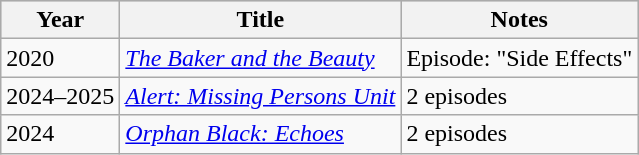<table class="wikitable plainrowheaders">
<tr style="background:#ccc; text-align:center; ">
<th>Year</th>
<th>Title</th>
<th>Notes</th>
</tr>
<tr>
<td>2020</td>
<td><em><a href='#'>The Baker and the Beauty</a></em></td>
<td>Episode: "Side Effects"</td>
</tr>
<tr>
<td>2024–2025</td>
<td><em><a href='#'>Alert: Missing Persons Unit</a></em></td>
<td>2 episodes</td>
</tr>
<tr>
<td>2024</td>
<td><em><a href='#'>Orphan Black: Echoes</a></em></td>
<td>2 episodes</td>
</tr>
</table>
